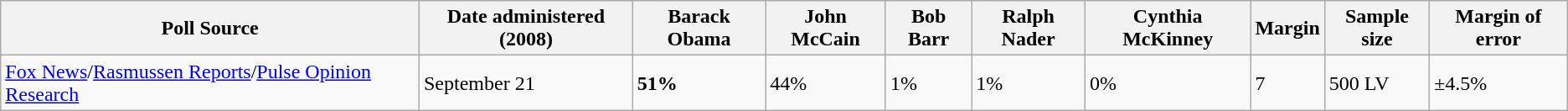<table class="wikitable collapsible">
<tr>
<th>Poll Source</th>
<th>Date administered (2008)</th>
<th>Barack Obama</th>
<th>John McCain</th>
<th>Bob Barr</th>
<th>Ralph Nader</th>
<th>Cynthia McKinney</th>
<th>Margin</th>
<th>Sample size</th>
<th>Margin of error</th>
</tr>
<tr>
<td><a href='#'>Fox News</a>/<a href='#'>Rasmussen Reports</a>/<a href='#'>Pulse Opinion Research</a></td>
<td>September 21</td>
<td><strong>51%</strong></td>
<td>44%</td>
<td>1%</td>
<td>1%</td>
<td>0%</td>
<td>7</td>
<td>500 LV</td>
<td>±4.5%</td>
</tr>
</table>
